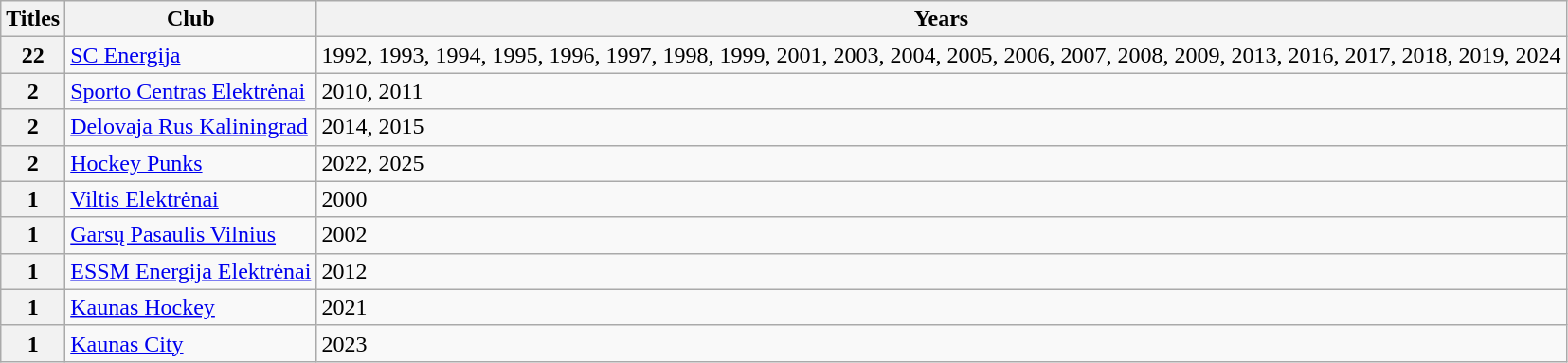<table class="wikitable">
<tr>
<th>Titles</th>
<th>Club</th>
<th>Years</th>
</tr>
<tr>
<th>22</th>
<td><a href='#'>SC Energija</a></td>
<td>1992, 1993, 1994, 1995, 1996, 1997, 1998, 1999, 2001, 2003, 2004, 2005, 2006, 2007, 2008, 2009, 2013, 2016, 2017, 2018, 2019, 2024</td>
</tr>
<tr>
<th>2</th>
<td><a href='#'>Sporto Centras Elektrėnai</a></td>
<td>2010, 2011</td>
</tr>
<tr>
<th>2</th>
<td><a href='#'>Delovaja Rus Kaliningrad</a></td>
<td>2014, 2015</td>
</tr>
<tr>
<th>2</th>
<td><a href='#'>Hockey Punks</a></td>
<td>2022, 2025</td>
</tr>
<tr>
<th>1</th>
<td><a href='#'>Viltis Elektrėnai</a></td>
<td>2000</td>
</tr>
<tr>
<th>1</th>
<td><a href='#'>Garsų Pasaulis Vilnius</a></td>
<td>2002</td>
</tr>
<tr>
<th>1</th>
<td><a href='#'>ESSM Energija Elektrėnai</a></td>
<td>2012</td>
</tr>
<tr>
<th>1</th>
<td><a href='#'>Kaunas Hockey</a></td>
<td>2021</td>
</tr>
<tr>
<th>1</th>
<td><a href='#'>Kaunas City</a></td>
<td>2023</td>
</tr>
</table>
